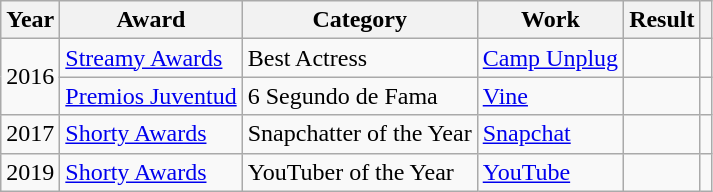<table class="wikitable sortable">
<tr>
<th>Year</th>
<th>Award</th>
<th>Category</th>
<th>Work</th>
<th>Result</th>
<th></th>
</tr>
<tr>
<td rowspan="2">2016</td>
<td><a href='#'>Streamy Awards</a></td>
<td>Best Actress</td>
<td><a href='#'>Camp Unplug</a></td>
<td></td>
<td></td>
</tr>
<tr>
<td><a href='#'>Premios Juventud</a></td>
<td>6 Segundo de Fama</td>
<td><a href='#'>Vine</a></td>
<td></td>
<td></td>
</tr>
<tr>
<td>2017</td>
<td><a href='#'>Shorty Awards</a></td>
<td>Snapchatter of the Year</td>
<td><a href='#'>Snapchat</a></td>
<td></td>
<td></td>
</tr>
<tr>
<td>2019</td>
<td><a href='#'>Shorty Awards</a></td>
<td>YouTuber of the Year</td>
<td><a href='#'>YouTube</a></td>
<td></td>
<td></td>
</tr>
</table>
